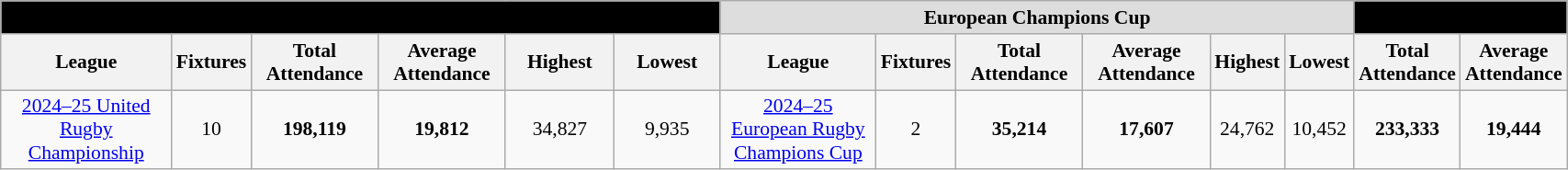<table class="wikitable sortable" style="font-size:90%; width:90%;">
<tr>
<td colspan="6" class="wikitable sortable" style="width:45%; background:#000000; text-align:center;"><span><strong>Domestic League</strong></span></td>
<td colspan="6" class="wikitable sortable" style="width:45%; background:#dddddd; text-align:center;"><span><strong>European Champions Cup</strong></span></td>
<td colspan="2" class="wikitable sortable" style="width:45%; background:#000000; text-align:center;"><span><strong>Total</strong></span></td>
</tr>
<tr>
<th style="width:15%;">League</th>
<th style="width:5%;">Fixtures</th>
<th style="width:10%;">Total Attendance</th>
<th style="width:10%;">Average Attendance</th>
<th style="width:10%;">Highest</th>
<th style="width:10%;">Lowest</th>
<th style="width:15%;">League</th>
<th style="width:5%;">Fixtures</th>
<th style="width:10%;">Total Attendance</th>
<th style="width:10%;">Average Attendance</th>
<th style="width:10%;">Highest</th>
<th style="width:10%;">Lowest</th>
<th style="width:10%;">Total Attendance</th>
<th style="width:10%;"><strong>Average Attendance</strong></th>
</tr>
<tr>
<td align="center"><a href='#'>2024–25 United Rugby Championship</a></td>
<td align="center">10</td>
<td align="center"><strong>198,119</strong></td>
<td align="center"><strong>19,812</strong></td>
<td align="center">34,827</td>
<td align="center">9,935</td>
<td align="center"><a href='#'>2024–25 European Rugby Champions Cup</a></td>
<td align="center">2</td>
<td align="center"><strong>35,214</strong></td>
<td align="center"><strong>17,607</strong></td>
<td align="center">24,762</td>
<td align="center">10,452</td>
<td align="center"><strong>233,333</strong></td>
<td align="center"><strong>19,444</strong></td>
</tr>
</table>
